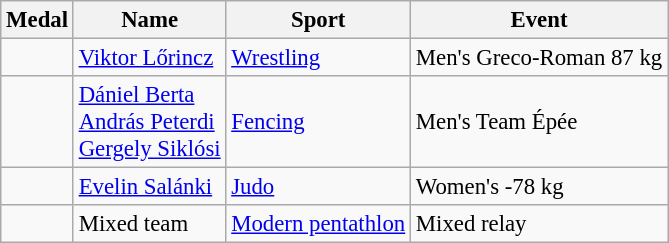<table class="wikitable sortable" style="font-size: 95%;">
<tr>
<th>Medal</th>
<th>Name</th>
<th>Sport</th>
<th>Event</th>
</tr>
<tr>
<td></td>
<td><a href='#'>Viktor Lőrincz</a></td>
<td><a href='#'>Wrestling</a></td>
<td>Men's Greco-Roman 87 kg</td>
</tr>
<tr>
<td></td>
<td><a href='#'>Dániel Berta</a><br><a href='#'>András Peterdi</a><br><a href='#'>Gergely Siklósi</a></td>
<td><a href='#'>Fencing</a></td>
<td>Men's Team Épée</td>
</tr>
<tr>
<td></td>
<td><a href='#'>Evelin Salánki</a></td>
<td><a href='#'>Judo</a></td>
<td>Women's -78 kg</td>
</tr>
<tr>
<td></td>
<td>Mixed team</td>
<td><a href='#'>Modern pentathlon</a></td>
<td>Mixed relay</td>
</tr>
</table>
